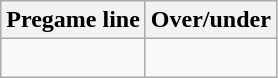<table class="wikitable">
<tr align="center">
<th style=>Pregame line</th>
<th style=>Over/under</th>
</tr>
<tr align="center">
<td> </td>
<td> </td>
</tr>
</table>
